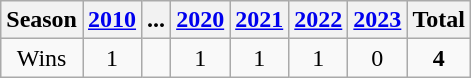<table class="wikitable">
<tr>
<th>Season</th>
<th><a href='#'>2010</a></th>
<th>...</th>
<th><a href='#'>2020</a></th>
<th><a href='#'>2021</a></th>
<th><a href='#'>2022</a></th>
<th><a href='#'>2023</a></th>
<th><strong>Total</strong></th>
</tr>
<tr align=center>
<td>Wins</td>
<td>1</td>
<td></td>
<td>1</td>
<td>1</td>
<td>1</td>
<td>0</td>
<td><strong>4</strong></td>
</tr>
</table>
